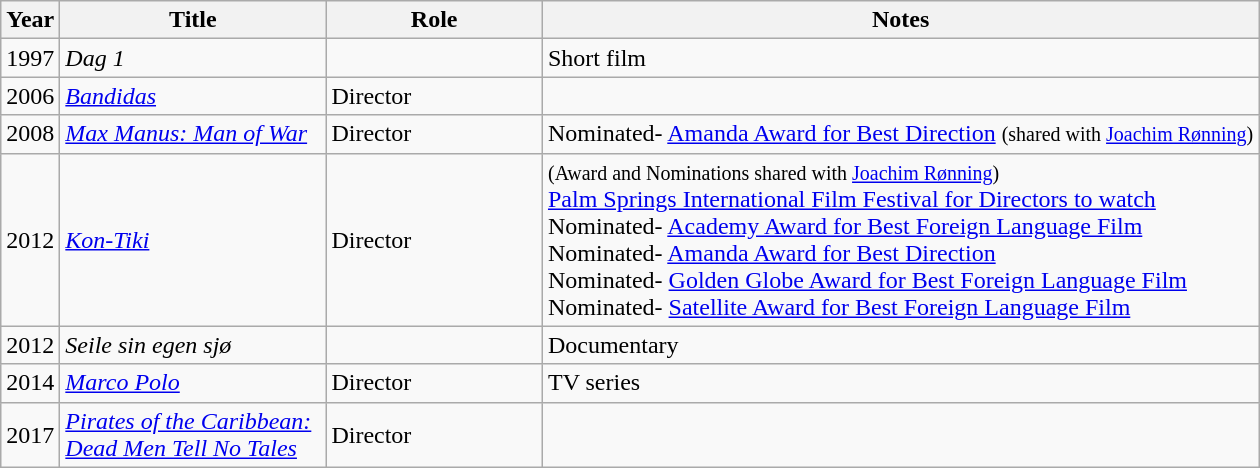<table class="wikitable sortable">
<tr>
<th>Year</th>
<th width="170px">Title</th>
<th width="137px">Role</th>
<th class="unsortable">Notes</th>
</tr>
<tr>
<td>1997</td>
<td><em>Dag 1</em></td>
<td></td>
<td>Short film</td>
</tr>
<tr>
<td>2006</td>
<td><em><a href='#'>Bandidas</a></em></td>
<td>Director</td>
<td></td>
</tr>
<tr>
<td>2008</td>
<td><em><a href='#'>Max Manus: Man of War</a></em></td>
<td>Director</td>
<td>Nominated- <a href='#'>Amanda Award for Best Direction</a> <small>(shared with <a href='#'>Joachim Rønning</a>)</small></td>
</tr>
<tr>
<td>2012</td>
<td><em><a href='#'>Kon-Tiki</a></em></td>
<td>Director</td>
<td><small>(Award and Nominations shared with <a href='#'>Joachim Rønning</a>)</small><br><a href='#'>Palm Springs International Film Festival for Directors to watch</a><br>Nominated- <a href='#'>Academy Award for Best Foreign Language Film</a><br>Nominated- <a href='#'>Amanda Award for Best Direction</a><br>Nominated- <a href='#'>Golden Globe Award for Best Foreign Language Film</a><br>Nominated- <a href='#'>Satellite Award for Best Foreign Language Film</a></td>
</tr>
<tr>
<td>2012</td>
<td><em>Seile sin egen sjø</em></td>
<td></td>
<td>Documentary</td>
</tr>
<tr>
<td>2014</td>
<td><em><a href='#'>Marco Polo</a></em></td>
<td>Director</td>
<td>TV series</td>
</tr>
<tr>
<td>2017</td>
<td><em><a href='#'>Pirates of the Caribbean: Dead Men Tell No Tales</a></em></td>
<td>Director</td>
<td></td>
</tr>
</table>
